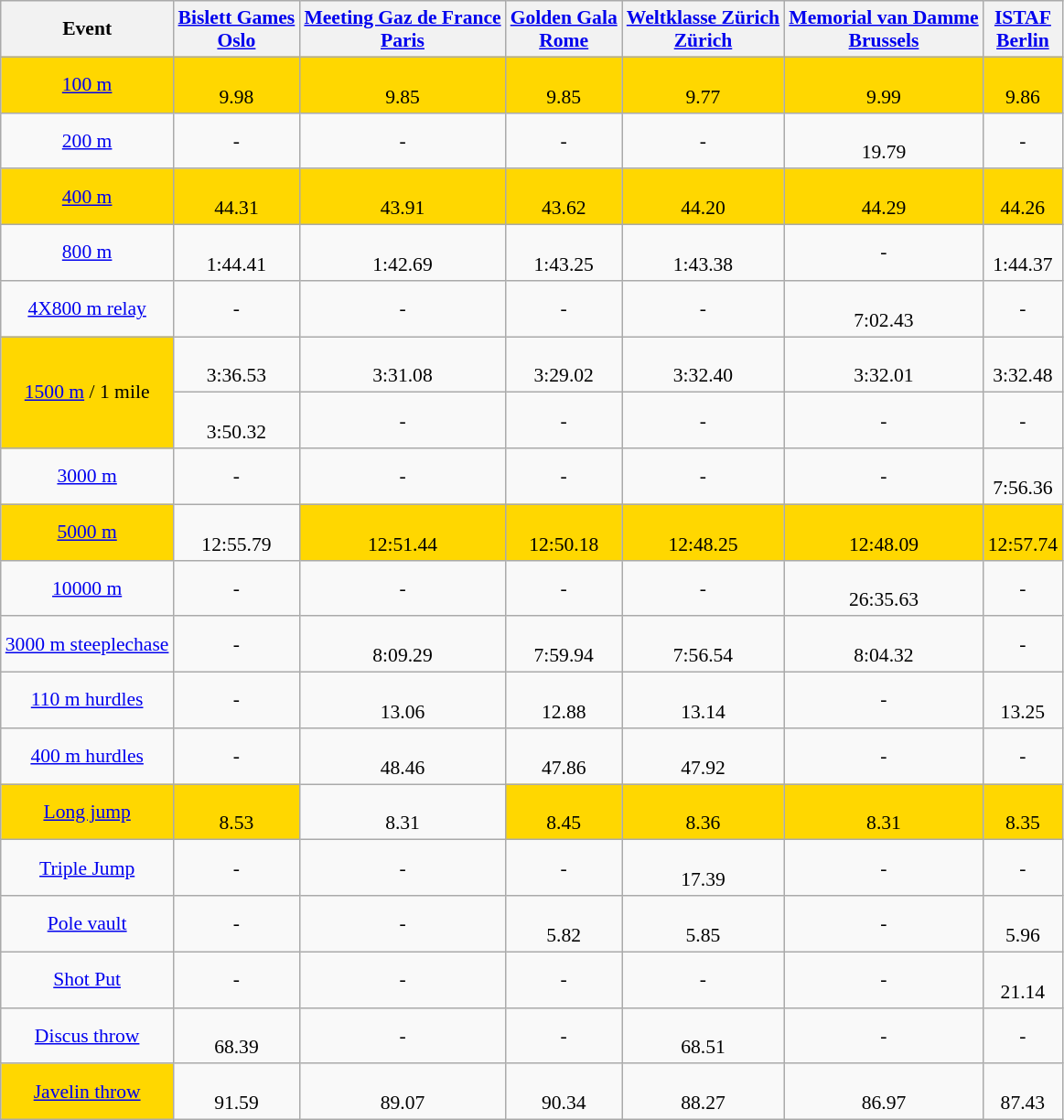<table class="wikitable" style="text-align:center; font-size:90%">
<tr>
<th align="center"><strong>Event</strong></th>
<th align="center"><strong><a href='#'>Bislett Games</a><br><a href='#'>Oslo</a></strong></th>
<th align="center"><strong><a href='#'>Meeting Gaz de France</a><br><a href='#'>Paris</a></strong></th>
<th align="center"><strong><a href='#'>Golden Gala</a><br><a href='#'>Rome</a></strong></th>
<th align="center"><strong><a href='#'>Weltklasse Zürich</a><br><a href='#'>Zürich</a></strong></th>
<th align="center"><strong><a href='#'>Memorial van Damme</a><br><a href='#'>Brussels</a></strong></th>
<th align="center"><strong><a href='#'>ISTAF</a><br><a href='#'>Berlin</a></strong></th>
</tr>
<tr>
<td bgcolor="gold"><a href='#'>100 m</a></td>
<td bgcolor="gold"><br> 9.98</td>
<td bgcolor="gold"><br> 9.85</td>
<td bgcolor="gold"><br> 9.85</td>
<td bgcolor="gold"><br> 9.77</td>
<td bgcolor="gold"><br> 9.99</td>
<td bgcolor="gold"><br> 9.86</td>
</tr>
<tr>
<td><a href='#'>200 m</a></td>
<td> - </td>
<td> - </td>
<td> - </td>
<td> - </td>
<td><br> 19.79</td>
<td> - </td>
</tr>
<tr>
<td bgcolor="gold"><a href='#'>400 m</a></td>
<td bgcolor="gold"><br> 44.31</td>
<td bgcolor="gold"><br> 43.91</td>
<td bgcolor="gold"><br> 43.62</td>
<td bgcolor="gold"><br> 44.20</td>
<td bgcolor="gold"><br> 44.29</td>
<td bgcolor="gold"><br> 44.26</td>
</tr>
<tr>
<td><a href='#'>800 m</a></td>
<td><br> 1:44.41</td>
<td><br> 1:42.69</td>
<td><br> 1:43.25</td>
<td><br> 1:43.38</td>
<td> - </td>
<td><br> 1:44.37</td>
</tr>
<tr>
<td><a href='#'>4X800 m relay</a></td>
<td> - </td>
<td> - </td>
<td> - </td>
<td> - </td>
<td><br> 7:02.43</td>
<td> - </td>
</tr>
<tr>
<td bgcolor="gold" rowspan=2><a href='#'>1500 m</a> / 1 mile</td>
<td><br> 3:36.53</td>
<td><br> 3:31.08</td>
<td><br> 3:29.02</td>
<td><br> 3:32.40</td>
<td><br> 3:32.01</td>
<td><br> 3:32.48</td>
</tr>
<tr>
<td><br> 3:50.32</td>
<td> - </td>
<td> - </td>
<td> - </td>
<td> - </td>
<td> - </td>
</tr>
<tr>
<td><a href='#'>3000 m</a></td>
<td> - </td>
<td> - </td>
<td> - </td>
<td> - </td>
<td> - </td>
<td><br> 7:56.36</td>
</tr>
<tr>
<td bgcolor="gold"><a href='#'>5000 m</a></td>
<td><br> 12:55.79</td>
<td bgcolor="gold"><br> 12:51.44</td>
<td bgcolor="gold"><br> 12:50.18</td>
<td bgcolor="gold"><br> 12:48.25</td>
<td bgcolor="gold"><br> 12:48.09</td>
<td bgcolor="gold"><br> 12:57.74</td>
</tr>
<tr>
<td><a href='#'>10000 m</a></td>
<td> - </td>
<td> - </td>
<td> - </td>
<td> - </td>
<td><br> 26:35.63</td>
<td> - </td>
</tr>
<tr>
<td><a href='#'>3000 m steeplechase</a></td>
<td> - </td>
<td><br> 8:09.29</td>
<td><br> 7:59.94</td>
<td><br> 7:56.54</td>
<td><br> 8:04.32</td>
<td> - </td>
</tr>
<tr>
<td><a href='#'>110 m hurdles</a></td>
<td> - </td>
<td><br> 13.06</td>
<td><br> 12.88</td>
<td><br> 13.14</td>
<td> - </td>
<td><br> 13.25</td>
</tr>
<tr>
<td><a href='#'>400 m hurdles</a></td>
<td> - </td>
<td><br> 48.46</td>
<td><br> 47.86</td>
<td><br> 47.92</td>
<td> - </td>
<td> - </td>
</tr>
<tr>
<td bgcolor="gold"><a href='#'>Long jump</a></td>
<td bgcolor="gold"><br> 8.53</td>
<td><br> 8.31</td>
<td bgcolor="gold"><br> 8.45</td>
<td bgcolor="gold"><br> 8.36</td>
<td bgcolor="gold"><br> 8.31</td>
<td bgcolor="gold"><br> 8.35</td>
</tr>
<tr>
<td><a href='#'>Triple Jump</a></td>
<td> - </td>
<td> - </td>
<td> - </td>
<td><br> 17.39</td>
<td> - </td>
<td> - </td>
</tr>
<tr>
<td><a href='#'>Pole vault</a></td>
<td> - </td>
<td> - </td>
<td><br> 5.82</td>
<td><br> 5.85</td>
<td> - </td>
<td><br> 5.96</td>
</tr>
<tr>
<td><a href='#'>Shot Put</a></td>
<td> - </td>
<td> - </td>
<td> - </td>
<td> - </td>
<td> - </td>
<td><br> 21.14</td>
</tr>
<tr>
<td><a href='#'>Discus throw</a></td>
<td><br> 68.39</td>
<td> - </td>
<td> - </td>
<td><br> 68.51</td>
<td> - </td>
<td> - </td>
</tr>
<tr>
<td bgcolor="gold"><a href='#'>Javelin throw</a></td>
<td><br> 91.59</td>
<td><br> 89.07</td>
<td><br> 90.34</td>
<td><br> 88.27</td>
<td><br> 86.97</td>
<td><br> 87.43</td>
</tr>
</table>
